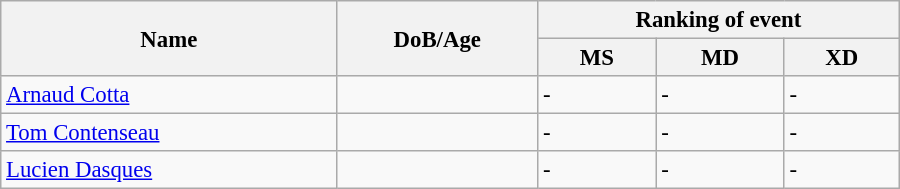<table class="wikitable" style="width:600px; font-size:95%;">
<tr>
<th rowspan="2" align="left">Name</th>
<th rowspan="2" align="left">DoB/Age</th>
<th colspan="3" align="center">Ranking of event</th>
</tr>
<tr>
<th align="center">MS</th>
<th>MD</th>
<th align="center">XD</th>
</tr>
<tr>
<td><a href='#'>Arnaud Cotta</a></td>
<td></td>
<td>-</td>
<td>-</td>
<td>-</td>
</tr>
<tr>
<td><a href='#'>Tom Contenseau</a></td>
<td></td>
<td>-</td>
<td>-</td>
<td>-</td>
</tr>
<tr>
<td><a href='#'>Lucien Dasques</a></td>
<td></td>
<td>-</td>
<td>-</td>
<td>-</td>
</tr>
</table>
